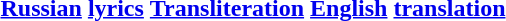<table>
<tr>
<th><a href='#'>Russian</a> <a href='#'>lyrics</a></th>
<th><a href='#'>Transliteration</a></th>
<th><a href='#'>English</a> <a href='#'>translation</a></th>
</tr>
<tr style="vertical-align:top;">
<td><br></td>
<td><br></td>
<td><br></td>
</tr>
<tr style="vertical-align:top;">
<td></td>
<td></td>
<td></td>
</tr>
<tr style="vertical-align:top;">
<td></td>
<td></td>
<td></td>
</tr>
<tr style="vertical-align:top;">
<td><br></td>
<td><br></td>
<td><br></td>
</tr>
<tr style="vertical-align:top;">
<td></td>
<td></td>
<td></td>
</tr>
<tr style="vertical-align:top;">
<td></td>
<td></td>
<td></td>
</tr>
</table>
